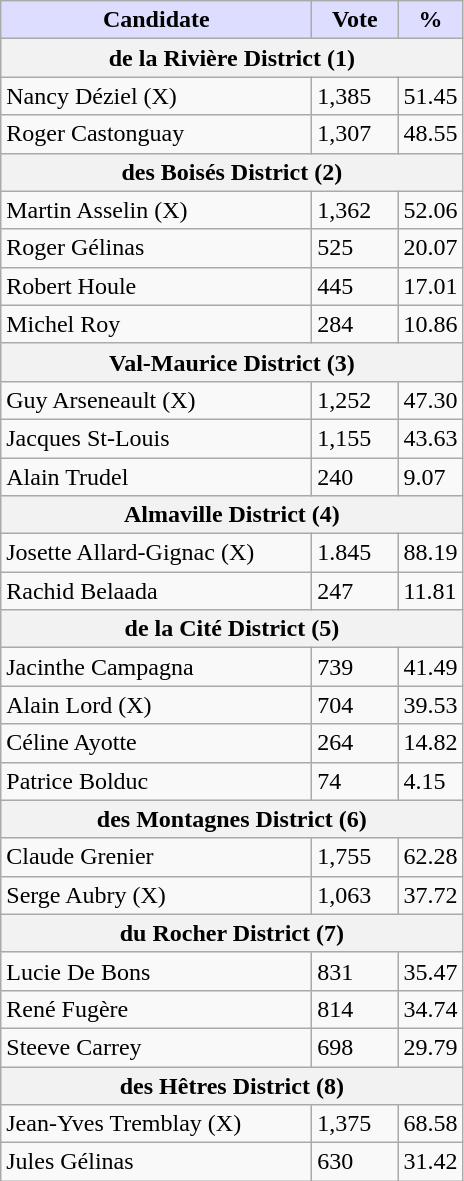<table class="wikitable">
<tr>
<th style="background:#ddf; width:200px;">Candidate</th>
<th style="background:#ddf; width:50px;">Vote</th>
<th style="background:#ddf; width:30px;">%</th>
</tr>
<tr>
<th colspan="3">de la Rivière District (1)</th>
</tr>
<tr>
<td>Nancy Déziel (X)</td>
<td>1,385</td>
<td>51.45</td>
</tr>
<tr>
<td>Roger Castonguay</td>
<td>1,307</td>
<td>48.55</td>
</tr>
<tr>
<th colspan="3">des Boisés District (2)</th>
</tr>
<tr>
<td>Martin Asselin (X)</td>
<td>1,362</td>
<td>52.06</td>
</tr>
<tr>
<td>Roger Gélinas</td>
<td>525</td>
<td>20.07</td>
</tr>
<tr>
<td>Robert Houle</td>
<td>445</td>
<td>17.01</td>
</tr>
<tr>
<td>Michel Roy</td>
<td>284</td>
<td>10.86</td>
</tr>
<tr>
<th colspan="3">Val-Maurice District (3)</th>
</tr>
<tr>
<td>Guy Arseneault (X)</td>
<td>1,252</td>
<td>47.30</td>
</tr>
<tr>
<td>Jacques St-Louis</td>
<td>1,155</td>
<td>43.63</td>
</tr>
<tr>
<td>Alain Trudel</td>
<td>240</td>
<td>9.07</td>
</tr>
<tr>
<th colspan="3">Almaville District (4)</th>
</tr>
<tr>
<td>Josette Allard-Gignac (X)</td>
<td>1.845</td>
<td>88.19</td>
</tr>
<tr>
<td>Rachid Belaada</td>
<td>247</td>
<td>11.81</td>
</tr>
<tr>
<th colspan="3">de la Cité District (5)</th>
</tr>
<tr>
<td>Jacinthe Campagna</td>
<td>739</td>
<td>41.49</td>
</tr>
<tr>
<td>Alain Lord (X)</td>
<td>704</td>
<td>39.53</td>
</tr>
<tr>
<td>Céline Ayotte</td>
<td>264</td>
<td>14.82</td>
</tr>
<tr>
<td>Patrice Bolduc</td>
<td>74</td>
<td>4.15</td>
</tr>
<tr>
<th colspan="3">des Montagnes District (6)</th>
</tr>
<tr>
<td>Claude Grenier</td>
<td>1,755</td>
<td>62.28</td>
</tr>
<tr>
<td>Serge Aubry (X)</td>
<td>1,063</td>
<td>37.72</td>
</tr>
<tr>
<th colspan="3">du Rocher District (7)</th>
</tr>
<tr>
<td>Lucie De Bons</td>
<td>831</td>
<td>35.47</td>
</tr>
<tr>
<td>René Fugère</td>
<td>814</td>
<td>34.74</td>
</tr>
<tr>
<td>Steeve Carrey</td>
<td>698</td>
<td>29.79</td>
</tr>
<tr>
<th colspan="3">des Hêtres District (8)</th>
</tr>
<tr>
<td>Jean-Yves Tremblay (X)</td>
<td>1,375</td>
<td>68.58</td>
</tr>
<tr>
<td>Jules Gélinas</td>
<td>630</td>
<td>31.42</td>
</tr>
</table>
